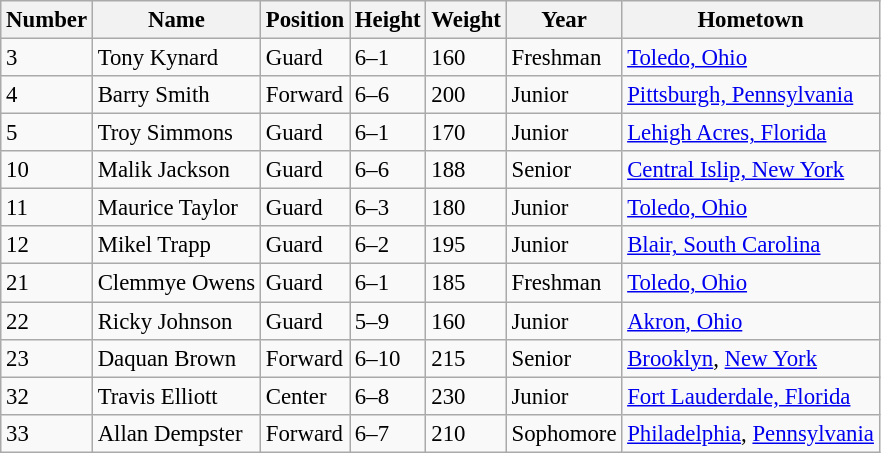<table class="wikitable sortable" style="font-size: 95%;">
<tr>
<th>Number</th>
<th>Name</th>
<th>Position</th>
<th>Height</th>
<th>Weight</th>
<th>Year</th>
<th>Hometown</th>
</tr>
<tr>
<td>3</td>
<td>Tony Kynard</td>
<td>Guard</td>
<td>6–1</td>
<td>160</td>
<td>Freshman</td>
<td><a href='#'>Toledo, Ohio</a></td>
</tr>
<tr>
<td>4</td>
<td>Barry Smith</td>
<td>Forward</td>
<td>6–6</td>
<td>200</td>
<td>Junior</td>
<td><a href='#'>Pittsburgh, Pennsylvania</a></td>
</tr>
<tr>
<td>5</td>
<td>Troy Simmons</td>
<td>Guard</td>
<td>6–1</td>
<td>170</td>
<td>Junior</td>
<td><a href='#'>Lehigh Acres, Florida</a></td>
</tr>
<tr>
<td>10</td>
<td>Malik Jackson</td>
<td>Guard</td>
<td>6–6</td>
<td>188</td>
<td>Senior</td>
<td><a href='#'>Central Islip, New York</a></td>
</tr>
<tr>
<td>11</td>
<td>Maurice Taylor</td>
<td>Guard</td>
<td>6–3</td>
<td>180</td>
<td>Junior</td>
<td><a href='#'>Toledo, Ohio</a></td>
</tr>
<tr>
<td>12</td>
<td>Mikel Trapp</td>
<td>Guard</td>
<td>6–2</td>
<td>195</td>
<td>Junior</td>
<td><a href='#'>Blair, South Carolina</a></td>
</tr>
<tr>
<td>21</td>
<td>Clemmye Owens</td>
<td>Guard</td>
<td>6–1</td>
<td>185</td>
<td>Freshman</td>
<td><a href='#'>Toledo, Ohio</a></td>
</tr>
<tr>
<td>22</td>
<td>Ricky Johnson</td>
<td>Guard</td>
<td>5–9</td>
<td>160</td>
<td>Junior</td>
<td><a href='#'>Akron, Ohio</a></td>
</tr>
<tr>
<td>23</td>
<td>Daquan Brown</td>
<td>Forward</td>
<td>6–10</td>
<td>215</td>
<td>Senior</td>
<td><a href='#'>Brooklyn</a>, <a href='#'>New York</a></td>
</tr>
<tr>
<td>32</td>
<td>Travis Elliott</td>
<td>Center</td>
<td>6–8</td>
<td>230</td>
<td>Junior</td>
<td><a href='#'>Fort Lauderdale, Florida</a></td>
</tr>
<tr>
<td>33</td>
<td>Allan Dempster</td>
<td>Forward</td>
<td>6–7</td>
<td>210</td>
<td>Sophomore</td>
<td><a href='#'>Philadelphia</a>, <a href='#'>Pennsylvania</a></td>
</tr>
</table>
